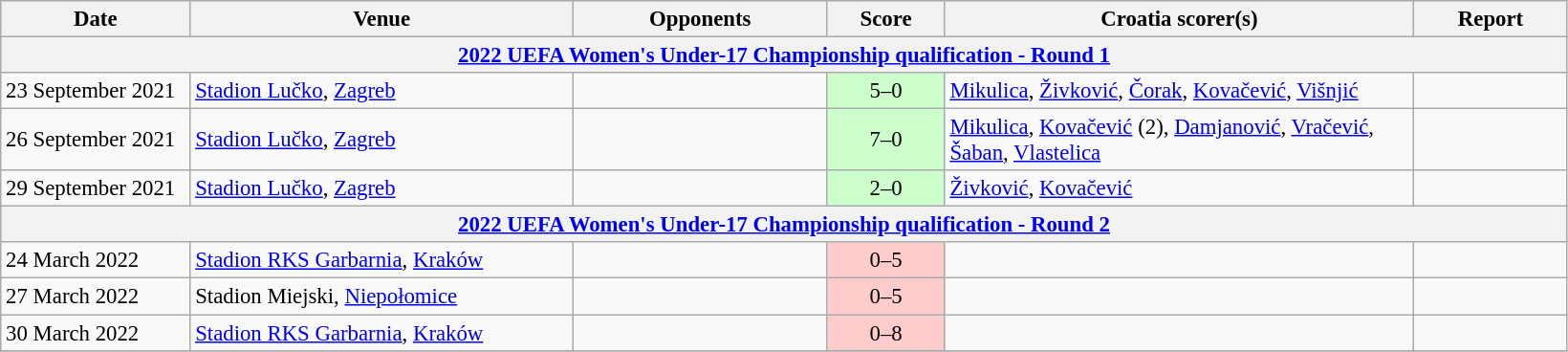<table class="wikitable" style="font-size:95%;">
<tr>
<th width=125>Date</th>
<th width=260>Venue</th>
<th width=170>Opponents</th>
<th width= 75>Score</th>
<th width=320>Croatia scorer(s)</th>
<th width=100>Report</th>
</tr>
<tr>
<th colspan=7><a href='#'>2022 UEFA Women's Under-17 Championship qualification - Round 1</a></th>
</tr>
<tr>
<td>23 September 2021</td>
<td><a href='#'>Stadion Lučko</a>, <a href='#'>Zagreb</a></td>
<td></td>
<td align=center bgcolor=#CCFFCC>5–0</td>
<td><a href='#'>Mikulica</a>, <a href='#'>Živković</a>, <a href='#'>Čorak</a>, <a href='#'>Kovačević</a>, <a href='#'>Višnjić</a></td>
<td></td>
</tr>
<tr>
<td>26 September 2021</td>
<td><a href='#'>Stadion Lučko</a>, <a href='#'>Zagreb</a></td>
<td></td>
<td align=center bgcolor=#CCFFCC>7–0</td>
<td><a href='#'>Mikulica</a>, <a href='#'>Kovačević</a> (2), <a href='#'>Damjanović</a>, <a href='#'>Vračević</a>, <a href='#'>Šaban</a>, <a href='#'>Vlastelica</a></td>
<td></td>
</tr>
<tr>
<td>29 September 2021</td>
<td><a href='#'>Stadion Lučko</a>, <a href='#'>Zagreb</a></td>
<td></td>
<td align=center bgcolor=#CCFFCC>2–0</td>
<td><a href='#'>Živković</a>, <a href='#'>Kovačević</a></td>
<td></td>
</tr>
<tr>
<th colspan=7><a href='#'>2022 UEFA Women's Under-17 Championship qualification - Round 2</a></th>
</tr>
<tr>
<td>24 March 2022</td>
<td><a href='#'>Stadion RKS Garbarnia</a>, <a href='#'>Kraków</a></td>
<td></td>
<td align=center bgcolor=#FFCCCC>0–5</td>
<td></td>
<td></td>
</tr>
<tr>
<td>27 March 2022</td>
<td>Stadion Miejski, <a href='#'>Niepołomice</a></td>
<td></td>
<td align=center bgcolor=#FFCCCC>0–5</td>
<td></td>
<td></td>
</tr>
<tr>
<td>30 March 2022</td>
<td><a href='#'>Stadion RKS Garbarnia</a>, <a href='#'>Kraków</a></td>
<td></td>
<td align=center bgcolor=#FFCCCC>0–8</td>
<td></td>
<td></td>
</tr>
<tr>
</tr>
</table>
